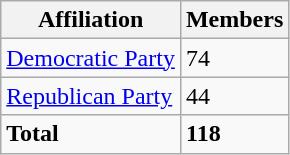<table class="wikitable">
<tr>
<th><strong>Affiliation</strong></th>
<th><strong>Members</strong></th>
</tr>
<tr>
<td><a href='#'>Democratic Party</a></td>
<td>74</td>
</tr>
<tr>
<td><a href='#'>Republican Party</a></td>
<td>44</td>
</tr>
<tr>
<td><strong>Total</strong></td>
<td><strong>118</strong></td>
</tr>
</table>
